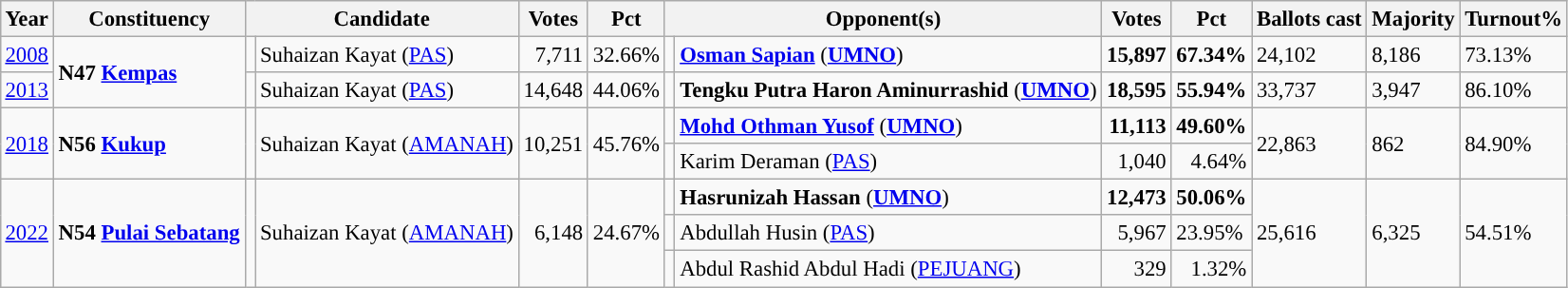<table class="wikitable" style="margin:0.5em ; font-size:95%">
<tr>
<th>Year</th>
<th>Constituency</th>
<th colspan=2>Candidate</th>
<th>Votes</th>
<th>Pct</th>
<th colspan=2>Opponent(s)</th>
<th>Votes</th>
<th>Pct</th>
<th>Ballots cast</th>
<th>Majority</th>
<th>Turnout%</th>
</tr>
<tr>
<td><a href='#'>2008</a></td>
<td rowspan=2><strong>N47 <a href='#'>Kempas</a></strong></td>
<td></td>
<td>Suhaizan Kayat (<a href='#'>PAS</a>)</td>
<td align="right">7,711</td>
<td>32.66%</td>
<td></td>
<td><strong><a href='#'>Osman Sapian</a></strong> (<a href='#'><strong>UMNO</strong></a>)</td>
<td align="right"><strong>15,897</strong></td>
<td><strong>67.34%</strong></td>
<td>24,102</td>
<td>8,186</td>
<td>73.13%</td>
</tr>
<tr>
<td><a href='#'>2013</a></td>
<td></td>
<td>Suhaizan Kayat (<a href='#'>PAS</a>)</td>
<td align="right">14,648</td>
<td>44.06%</td>
<td></td>
<td><strong>Tengku Putra Haron Aminurrashid</strong> (<a href='#'><strong>UMNO</strong></a>)</td>
<td align="right"><strong>18,595</strong></td>
<td><strong>55.94%</strong></td>
<td>33,737</td>
<td>3,947</td>
<td>86.10%</td>
</tr>
<tr>
<td rowspan=2><a href='#'>2018</a></td>
<td rowspan=2><strong>N56 <a href='#'>Kukup</a></strong></td>
<td rowspan=2 ></td>
<td rowspan=2>Suhaizan Kayat (<a href='#'>AMANAH</a>)</td>
<td rowspan=2 align="right">10,251</td>
<td rowspan=2>45.76%</td>
<td></td>
<td><strong><a href='#'>Mohd Othman Yusof</a></strong> (<a href='#'><strong>UMNO</strong></a>)</td>
<td align="right"><strong>11,113</strong></td>
<td><strong>49.60%</strong></td>
<td rowspan=2>22,863</td>
<td rowspan=2>862</td>
<td rowspan=2>84.90%</td>
</tr>
<tr>
<td></td>
<td>Karim Deraman (<a href='#'>PAS</a>)</td>
<td align="right">1,040</td>
<td align=right>4.64%</td>
</tr>
<tr>
<td rowspan="3"><a href='#'>2022</a></td>
<td rowspan="3"><strong>N54 <a href='#'>Pulai Sebatang</a></strong></td>
<td rowspan="3" ></td>
<td rowspan="3">Suhaizan Kayat (<a href='#'>AMANAH</a>)</td>
<td rowspan="3" align="right">6,148</td>
<td rowspan="3">24.67%</td>
<td></td>
<td><strong>Hasrunizah Hassan</strong> (<a href='#'><strong>UMNO</strong></a>)</td>
<td align="right"><strong>12,473</strong></td>
<td><strong>50.06%</strong></td>
<td rowspan="3">25,616</td>
<td rowspan="3">6,325</td>
<td rowspan="3">54.51%</td>
</tr>
<tr>
<td></td>
<td>Abdullah Husin (<a href='#'>PAS</a>)</td>
<td align="right">5,967</td>
<td>23.95%</td>
</tr>
<tr>
<td></td>
<td>Abdul Rashid Abdul Hadi (<a href='#'>PEJUANG</a>)</td>
<td align="right">329</td>
<td align="right">1.32%</td>
</tr>
</table>
